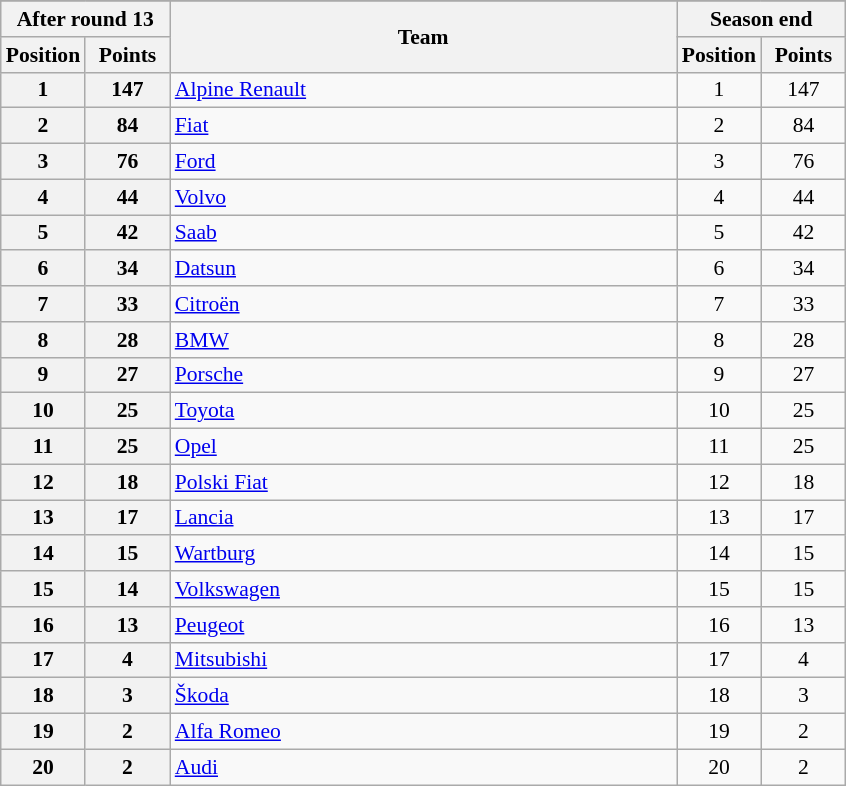<table class="wikitable" style="font-size:90%;">
<tr>
</tr>
<tr style="background:#efefef;">
<th width=20% colspan=2>After round 13</th>
<th width=60% rowspan=2>Team</th>
<th width=20% colspan=2>Season end</th>
</tr>
<tr style="background:#efefef;">
<th width=10%>Position</th>
<th width=10%>Points</th>
<th width=10%>Position</th>
<th width=10%>Points</th>
</tr>
<tr align=center>
<th>1</th>
<th>147</th>
<td align=left> <a href='#'>Alpine Renault</a></td>
<td>1</td>
<td>147</td>
</tr>
<tr align=center>
<th>2</th>
<th>84</th>
<td align=left> <a href='#'>Fiat</a></td>
<td>2</td>
<td>84</td>
</tr>
<tr align=center>
<th>3</th>
<th>76</th>
<td align=left> <a href='#'>Ford</a></td>
<td>3</td>
<td>76</td>
</tr>
<tr align=center>
<th>4</th>
<th>44</th>
<td align=left> <a href='#'>Volvo</a></td>
<td>4</td>
<td>44</td>
</tr>
<tr align=center>
<th>5</th>
<th>42</th>
<td align=left> <a href='#'>Saab</a></td>
<td>5</td>
<td>42</td>
</tr>
<tr align=center>
<th>6</th>
<th>34</th>
<td align=left> <a href='#'>Datsun</a></td>
<td>6</td>
<td>34</td>
</tr>
<tr align=center>
<th>7</th>
<th>33</th>
<td align=left> <a href='#'>Citroën</a></td>
<td>7</td>
<td>33</td>
</tr>
<tr align=center>
<th>8</th>
<th>28</th>
<td align=left> <a href='#'>BMW</a></td>
<td>8</td>
<td>28</td>
</tr>
<tr align=center>
<th>9</th>
<th>27</th>
<td align=left> <a href='#'>Porsche</a></td>
<td>9</td>
<td>27</td>
</tr>
<tr align=center>
<th>10</th>
<th>25</th>
<td align=left> <a href='#'>Toyota</a></td>
<td>10</td>
<td>25</td>
</tr>
<tr align=center>
<th>11</th>
<th>25</th>
<td align=left> <a href='#'>Opel</a></td>
<td>11</td>
<td>25</td>
</tr>
<tr align=center>
<th>12</th>
<th>18</th>
<td align=left> <a href='#'>Polski Fiat</a></td>
<td>12</td>
<td>18</td>
</tr>
<tr align=center>
<th>13</th>
<th>17</th>
<td align=left> <a href='#'>Lancia</a></td>
<td>13</td>
<td>17</td>
</tr>
<tr align=center>
<th>14</th>
<th>15</th>
<td align=left> <a href='#'>Wartburg</a></td>
<td>14</td>
<td>15</td>
</tr>
<tr align=center>
<th>15</th>
<th>14</th>
<td align=left> <a href='#'>Volkswagen</a></td>
<td>15</td>
<td>15</td>
</tr>
<tr align=center>
<th>16</th>
<th>13</th>
<td align=left> <a href='#'>Peugeot</a></td>
<td>16</td>
<td>13</td>
</tr>
<tr align=center>
<th>17</th>
<th>4</th>
<td align=left> <a href='#'>Mitsubishi</a></td>
<td>17</td>
<td>4</td>
</tr>
<tr align=center>
<th>18</th>
<th>3</th>
<td align=left> <a href='#'>Škoda</a></td>
<td>18</td>
<td>3</td>
</tr>
<tr align=center>
<th>19</th>
<th>2</th>
<td align=left> <a href='#'>Alfa Romeo</a></td>
<td>19</td>
<td>2</td>
</tr>
<tr align=center>
<th>20</th>
<th>2</th>
<td align=left> <a href='#'>Audi</a></td>
<td>20</td>
<td>2</td>
</tr>
</table>
